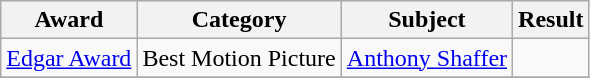<table class="wikitable">
<tr>
<th scope=col>Award</th>
<th scope=col>Category</th>
<th scope=col>Subject</th>
<th scope=col>Result</th>
</tr>
<tr>
<td><a href='#'>Edgar Award</a></td>
<td>Best Motion Picture</td>
<td><a href='#'>Anthony Shaffer</a></td>
<td></td>
</tr>
<tr>
</tr>
</table>
